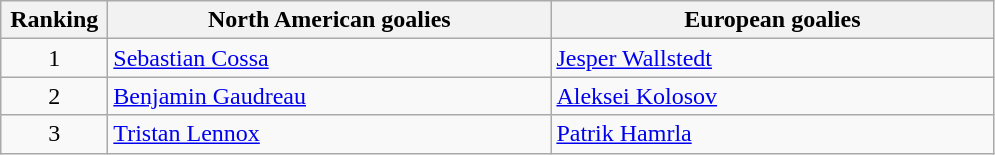<table class="wikitable">
<tr>
<th style="width:4em;">Ranking</th>
<th style="width:18em;">North American goalies</th>
<th style="width:18em;">European goalies</th>
</tr>
<tr>
<td style="text-align:center;">1</td>
<td> <a href='#'>Sebastian Cossa</a></td>
<td> <a href='#'>Jesper Wallstedt</a></td>
</tr>
<tr>
<td style="text-align:center;">2</td>
<td> <a href='#'>Benjamin Gaudreau</a></td>
<td> <a href='#'>Aleksei Kolosov</a></td>
</tr>
<tr>
<td style="text-align:center;">3</td>
<td> <a href='#'>Tristan Lennox</a></td>
<td> <a href='#'>Patrik Hamrla</a></td>
</tr>
</table>
